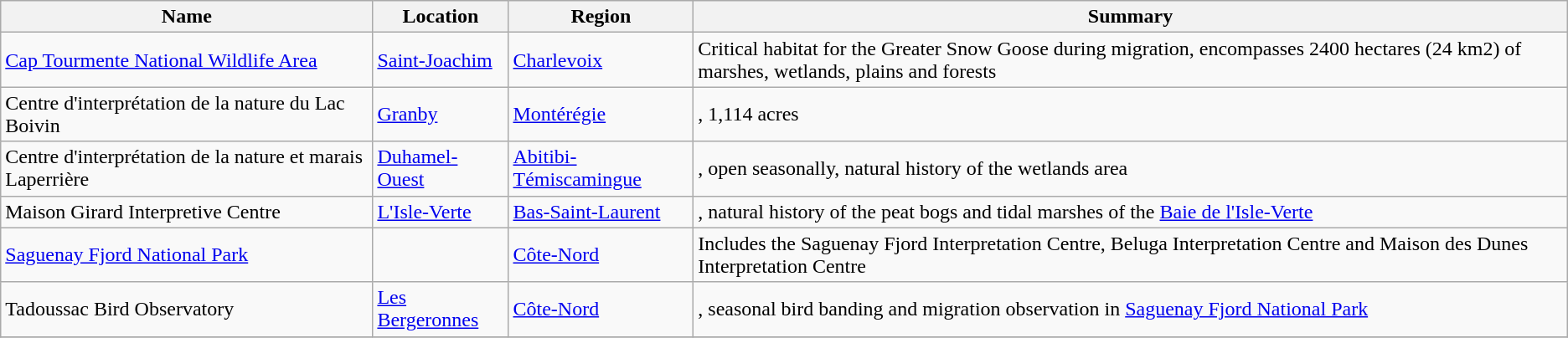<table class="wikitable sortable">
<tr>
<th>Name</th>
<th>Location</th>
<th>Region</th>
<th>Summary</th>
</tr>
<tr>
<td><a href='#'>Cap Tourmente National Wildlife Area</a></td>
<td><a href='#'>Saint-Joachim</a></td>
<td><a href='#'>Charlevoix</a></td>
<td>Critical habitat for the Greater Snow Goose during migration, encompasses 2400 hectares (24 km2) of marshes, wetlands, plains and forests</td>
</tr>
<tr>
<td>Centre d'interprétation de la nature du Lac Boivin</td>
<td><a href='#'>Granby</a></td>
<td><a href='#'>Montérégie</a></td>
<td> , 1,114 acres</td>
</tr>
<tr>
<td>Centre d'interprétation de la nature et marais Laperrière</td>
<td><a href='#'>Duhamel-Ouest</a></td>
<td><a href='#'>Abitibi-Témiscamingue</a></td>
<td> , open seasonally, natural history of the wetlands area</td>
</tr>
<tr>
<td>Maison Girard Interpretive Centre</td>
<td><a href='#'>L'Isle-Verte</a></td>
<td><a href='#'>Bas-Saint-Laurent</a></td>
<td> , natural history of the peat bogs and tidal marshes of the <a href='#'>Baie de l'Isle-Verte</a></td>
</tr>
<tr>
<td><a href='#'>Saguenay Fjord National Park</a></td>
<td></td>
<td><a href='#'>Côte-Nord</a></td>
<td>Includes the Saguenay Fjord Interpretation Centre, Beluga Interpretation Centre and Maison des Dunes Interpretation Centre</td>
</tr>
<tr>
<td>Tadoussac Bird Observatory</td>
<td><a href='#'>Les Bergeronnes</a></td>
<td><a href='#'>Côte-Nord</a></td>
<td> , seasonal bird banding and migration observation in <a href='#'>Saguenay Fjord National Park</a></td>
</tr>
<tr>
</tr>
</table>
